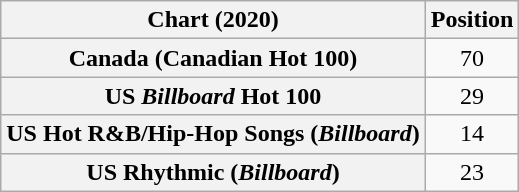<table class="wikitable sortable plainrowheaders" style="text-align:center">
<tr>
<th scope="col">Chart (2020)</th>
<th scope="col">Position</th>
</tr>
<tr>
<th scope="row">Canada (Canadian Hot 100)</th>
<td>70</td>
</tr>
<tr>
<th scope="row">US <em>Billboard</em> Hot 100</th>
<td>29</td>
</tr>
<tr>
<th scope="row">US Hot R&B/Hip-Hop Songs (<em>Billboard</em>)</th>
<td>14</td>
</tr>
<tr>
<th scope="row">US Rhythmic (<em>Billboard</em>)</th>
<td>23</td>
</tr>
</table>
